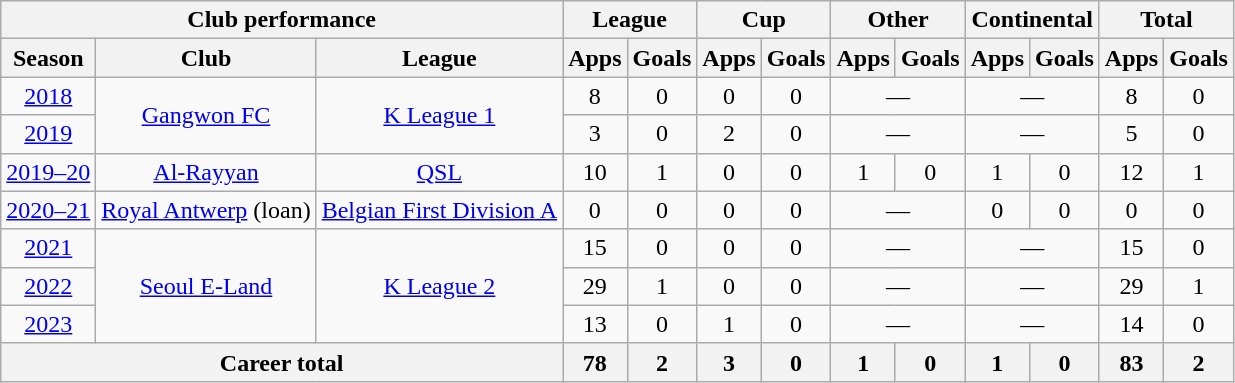<table class="wikitable" style="text-align:center">
<tr>
<th colspan=3>Club performance</th>
<th colspan=2>League</th>
<th colspan=2>Cup</th>
<th colspan=2>Other</th>
<th colspan=2>Continental</th>
<th colspan=2>Total</th>
</tr>
<tr>
<th>Season</th>
<th>Club</th>
<th>League</th>
<th>Apps</th>
<th>Goals</th>
<th>Apps</th>
<th>Goals</th>
<th>Apps</th>
<th>Goals</th>
<th>Apps</th>
<th>Goals</th>
<th>Apps</th>
<th>Goals</th>
</tr>
<tr>
<td><a href='#'>2018</a></td>
<td rowspan=2><a href='#'>Gangwon FC</a></td>
<td rowspan=2><a href='#'>K League 1</a></td>
<td>8</td>
<td>0</td>
<td>0</td>
<td>0</td>
<td colspan=2>—</td>
<td colspan=2>—</td>
<td>8</td>
<td>0</td>
</tr>
<tr>
<td><a href='#'>2019</a></td>
<td>3</td>
<td>0</td>
<td>2</td>
<td>0</td>
<td colspan=2>—</td>
<td colspan=2>—</td>
<td>5</td>
<td>0</td>
</tr>
<tr>
<td><a href='#'>2019–20</a></td>
<td><a href='#'>Al-Rayyan</a></td>
<td><a href='#'>QSL</a></td>
<td>10</td>
<td>1</td>
<td>0</td>
<td>0</td>
<td>1</td>
<td>0</td>
<td>1</td>
<td>0</td>
<td>12</td>
<td>1</td>
</tr>
<tr>
<td><a href='#'>2020–21</a></td>
<td><a href='#'>Royal Antwerp</a> (loan)</td>
<td><a href='#'>Belgian First Division A</a></td>
<td>0</td>
<td>0</td>
<td>0</td>
<td>0</td>
<td colspan=2>—</td>
<td>0</td>
<td>0</td>
<td>0</td>
<td>0</td>
</tr>
<tr>
<td><a href='#'>2021</a></td>
<td rowspan=3><a href='#'>Seoul E-Land</a></td>
<td rowspan=3><a href='#'>K League 2</a></td>
<td>15</td>
<td>0</td>
<td>0</td>
<td>0</td>
<td colspan=2>—</td>
<td colspan=2>—</td>
<td>15</td>
<td>0</td>
</tr>
<tr>
<td><a href='#'>2022</a></td>
<td>29</td>
<td>1</td>
<td>0</td>
<td>0</td>
<td colspan=2>—</td>
<td colspan=2>—</td>
<td>29</td>
<td>1</td>
</tr>
<tr>
<td><a href='#'>2023</a></td>
<td>13</td>
<td>0</td>
<td>1</td>
<td>0</td>
<td colspan=2>—</td>
<td colspan=2>—</td>
<td>14</td>
<td>0</td>
</tr>
<tr>
<th colspan=3>Career total</th>
<th>78</th>
<th>2</th>
<th>3</th>
<th>0</th>
<th>1</th>
<th>0</th>
<th>1</th>
<th>0</th>
<th>83</th>
<th>2</th>
</tr>
</table>
